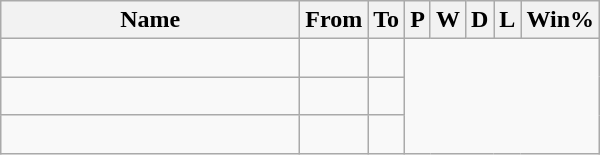<table class="wikitable sortable" style="text-align: center;">
<tr>
<th style="width:12em">Name</th>
<th>From</th>
<th>To</th>
<th>P</th>
<th>W</th>
<th>D</th>
<th>L</th>
<th>Win%</th>
</tr>
<tr>
<td align=left></td>
<td></td>
<td><br></td>
</tr>
<tr>
<td align=left></td>
<td></td>
<td><br></td>
</tr>
<tr>
<td align=left></td>
<td></td>
<td><br></td>
</tr>
</table>
